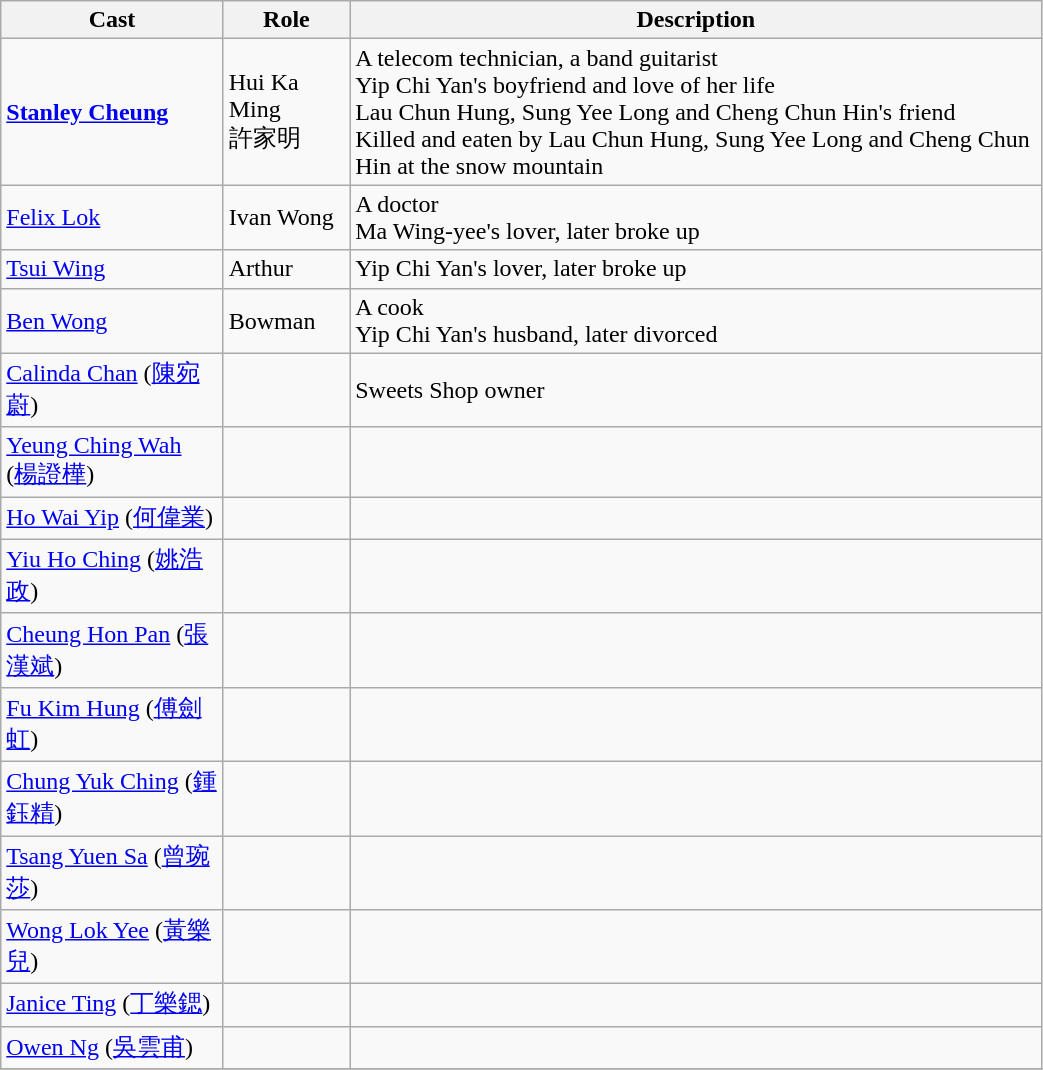<table class="wikitable" width="55%">
<tr>
<th>Cast</th>
<th>Role</th>
<th>Description</th>
</tr>
<tr>
<td><strong><a href='#'>Stanley Cheung</a></strong></td>
<td>Hui Ka Ming<br>許家明</td>
<td>A telecom technician, a band guitarist<br>Yip Chi Yan's boyfriend and love of her life<br>Lau Chun Hung, Sung Yee Long and Cheng Chun Hin's friend<br>Killed and eaten by Lau Chun Hung, Sung Yee Long and Cheng Chun Hin at the snow mountain</td>
</tr>
<tr>
<td><a href='#'>Felix Lok</a></td>
<td>Ivan Wong</td>
<td>A doctor<br>Ma Wing-yee's lover, later broke up</td>
</tr>
<tr>
<td><a href='#'>Tsui Wing</a></td>
<td>Arthur</td>
<td>Yip Chi Yan's lover, later broke up</td>
</tr>
<tr>
<td><a href='#'>Ben Wong</a></td>
<td>Bowman</td>
<td>A cook<br>Yip Chi Yan's husband, later divorced</td>
</tr>
<tr>
<td><a href='#'>Calinda Chan</a> (<a href='#'>陳宛蔚</a>)</td>
<td></td>
<td>Sweets Shop owner</td>
</tr>
<tr>
<td><a href='#'>Yeung Ching Wah</a> (<a href='#'>楊證樺</a>)</td>
<td></td>
<td></td>
</tr>
<tr>
<td><a href='#'>Ho Wai Yip</a> (<a href='#'>何偉業</a>)</td>
<td></td>
<td></td>
</tr>
<tr>
<td><a href='#'>Yiu Ho Ching</a> (<a href='#'>姚浩政</a>)</td>
<td></td>
<td></td>
</tr>
<tr>
<td><a href='#'>Cheung Hon Pan</a> (<a href='#'>張漢斌</a>)</td>
<td></td>
<td></td>
</tr>
<tr>
<td><a href='#'>Fu Kim Hung</a> (<a href='#'>傅劍虹</a>)</td>
<td></td>
<td></td>
</tr>
<tr>
<td><a href='#'>Chung Yuk Ching</a> (<a href='#'>鍾鈺精</a>)</td>
<td></td>
<td></td>
</tr>
<tr>
<td><a href='#'>Tsang Yuen Sa</a> (<a href='#'>曾琬莎</a>)</td>
<td></td>
<td></td>
</tr>
<tr>
<td><a href='#'>Wong Lok Yee</a> (<a href='#'>黃樂兒</a>)</td>
<td></td>
<td></td>
</tr>
<tr>
<td><a href='#'>Janice Ting</a> (<a href='#'>丁樂鍶</a>)</td>
<td></td>
<td></td>
</tr>
<tr>
<td><a href='#'>Owen Ng</a> (<a href='#'>吳雲甫</a>)</td>
<td></td>
<td></td>
</tr>
<tr>
</tr>
</table>
